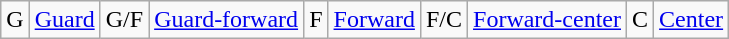<table class="wikitable">
<tr>
<td>G</td>
<td><a href='#'>Guard</a></td>
<td>G/F</td>
<td><a href='#'>Guard-forward</a></td>
<td>F</td>
<td><a href='#'>Forward</a></td>
<td>F/C</td>
<td><a href='#'>Forward-center</a></td>
<td>C</td>
<td><a href='#'>Center</a></td>
</tr>
</table>
